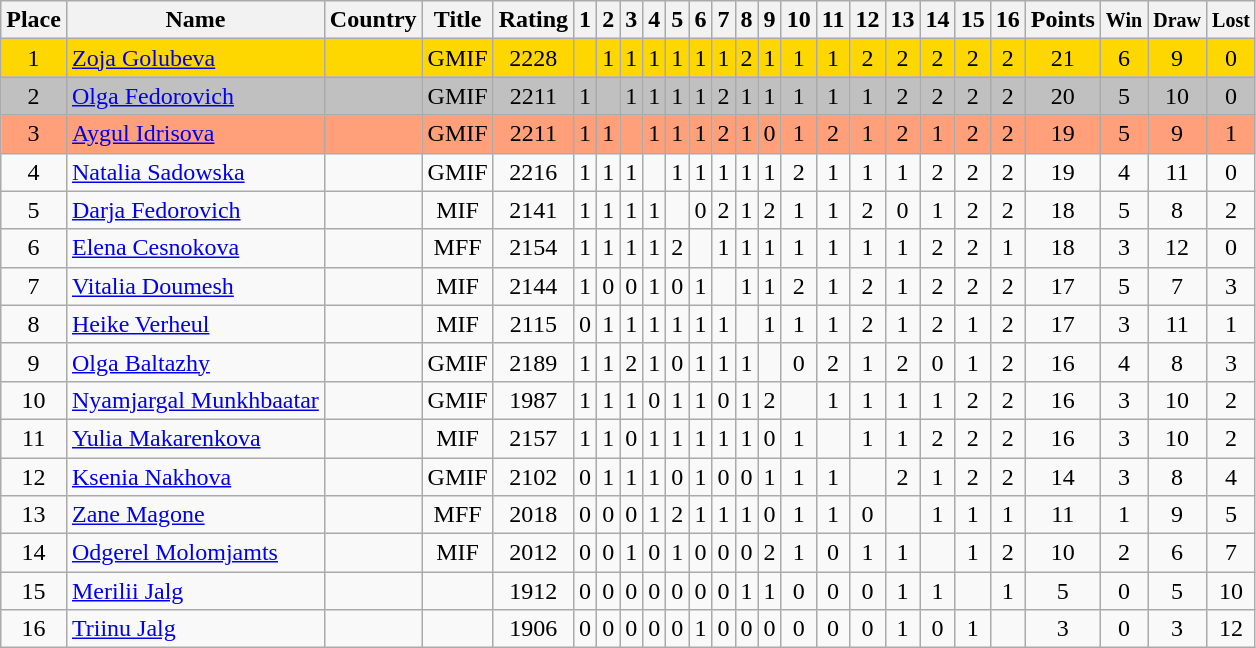<table class=wikitable style="text-align: center;">
<tr>
<th>Place</th>
<th>Name</th>
<th>Country</th>
<th>Title</th>
<th>Rating</th>
<th>1</th>
<th>2</th>
<th>3</th>
<th>4</th>
<th>5</th>
<th>6</th>
<th>7</th>
<th>8</th>
<th>9</th>
<th>10</th>
<th>11</th>
<th>12</th>
<th>13</th>
<th>14</th>
<th>15</th>
<th>16</th>
<th>Points</th>
<th><small>Win</small></th>
<th><small>Draw</small></th>
<th><small>Lost</small></th>
</tr>
<tr align="center" bgcolor="gold">
<td>1</td>
<td align="left"><a href='#'>Zoja Golubeva</a></td>
<td align="left"></td>
<td>GMIF</td>
<td>2228</td>
<td></td>
<td>1</td>
<td>1</td>
<td>1</td>
<td>1</td>
<td>1</td>
<td>1</td>
<td>2</td>
<td>1</td>
<td>1</td>
<td>1</td>
<td>2</td>
<td>2</td>
<td>2</td>
<td>2</td>
<td>2</td>
<td>21</td>
<td>6</td>
<td>9</td>
<td>0</td>
</tr>
<tr align="center" bgcolor="silver">
<td>2</td>
<td align="left"><a href='#'>Olga Fedorovich</a></td>
<td align="left"></td>
<td>GMIF</td>
<td>2211</td>
<td>1</td>
<td></td>
<td>1</td>
<td>1</td>
<td>1</td>
<td>1</td>
<td>2</td>
<td>1</td>
<td>1</td>
<td>1</td>
<td>1</td>
<td>1</td>
<td>2</td>
<td>2</td>
<td>2</td>
<td>2</td>
<td>20</td>
<td>5</td>
<td>10</td>
<td>0</td>
</tr>
<tr align="center" bgcolor="lightsalmon">
<td>3</td>
<td align="left"><a href='#'>Aygul Idrisova</a></td>
<td align="left"></td>
<td>GMIF</td>
<td>2211</td>
<td>1</td>
<td>1</td>
<td></td>
<td>1</td>
<td>1</td>
<td>1</td>
<td>2</td>
<td>1</td>
<td>0</td>
<td>1</td>
<td>2</td>
<td>1</td>
<td>2</td>
<td>1</td>
<td>2</td>
<td>2</td>
<td>19</td>
<td>5</td>
<td>9</td>
<td>1</td>
</tr>
<tr align="center">
<td>4</td>
<td align="left"><a href='#'>Natalia Sadowska</a></td>
<td align="left"></td>
<td>GMIF</td>
<td>2216</td>
<td>1</td>
<td>1</td>
<td>1</td>
<td></td>
<td>1</td>
<td>1</td>
<td>1</td>
<td>1</td>
<td>1</td>
<td>2</td>
<td>1</td>
<td>1</td>
<td>1</td>
<td>2</td>
<td>2</td>
<td>2</td>
<td>19</td>
<td>4</td>
<td>11</td>
<td>0</td>
</tr>
<tr align="center">
<td>5</td>
<td align="left"><a href='#'>Darja Fedorovich</a></td>
<td align="left"></td>
<td>MIF</td>
<td>2141</td>
<td>1</td>
<td>1</td>
<td>1</td>
<td>1</td>
<td></td>
<td>0</td>
<td>2</td>
<td>1</td>
<td>2</td>
<td>1</td>
<td>1</td>
<td>2</td>
<td>0</td>
<td>1</td>
<td>2</td>
<td>2</td>
<td>18</td>
<td>5</td>
<td>8</td>
<td>2</td>
</tr>
<tr align="center">
<td>6</td>
<td align="left"><a href='#'>Elena Cesnokova</a></td>
<td align="left"></td>
<td>MFF</td>
<td>2154</td>
<td>1</td>
<td>1</td>
<td>1</td>
<td>1</td>
<td>2</td>
<td></td>
<td>1</td>
<td>1</td>
<td>1</td>
<td>1</td>
<td>1</td>
<td>1</td>
<td>1</td>
<td>2</td>
<td>2</td>
<td>1</td>
<td>18</td>
<td>3</td>
<td>12</td>
<td>0</td>
</tr>
<tr align="center">
<td>7</td>
<td align="left"><a href='#'>Vitalia Doumesh</a></td>
<td align="left"></td>
<td>MIF</td>
<td>2144</td>
<td>1</td>
<td>0</td>
<td>0</td>
<td>1</td>
<td>0</td>
<td>1</td>
<td></td>
<td>1</td>
<td>1</td>
<td>2</td>
<td>1</td>
<td>2</td>
<td>1</td>
<td>2</td>
<td>2</td>
<td>2</td>
<td>17</td>
<td>5</td>
<td>7</td>
<td>3</td>
</tr>
<tr align="center">
<td>8</td>
<td align="left"><a href='#'>Heike Verheul</a></td>
<td align="left"></td>
<td>MIF</td>
<td>2115</td>
<td>0</td>
<td>1</td>
<td>1</td>
<td>1</td>
<td>1</td>
<td>1</td>
<td>1</td>
<td></td>
<td>1</td>
<td>1</td>
<td>1</td>
<td>2</td>
<td>1</td>
<td>2</td>
<td>1</td>
<td>2</td>
<td>17</td>
<td>3</td>
<td>11</td>
<td>1</td>
</tr>
<tr align="center">
<td>9</td>
<td align="left"><a href='#'>Olga Baltazhy</a></td>
<td align="left"></td>
<td>GMIF</td>
<td>2189</td>
<td>1</td>
<td>1</td>
<td>2</td>
<td>1</td>
<td>0</td>
<td>1</td>
<td>1</td>
<td>1</td>
<td></td>
<td>0</td>
<td>2</td>
<td>1</td>
<td>2</td>
<td>0</td>
<td>1</td>
<td>2</td>
<td>16</td>
<td>4</td>
<td>8</td>
<td>3</td>
</tr>
<tr align="center">
<td>10</td>
<td align="left"><a href='#'>Nyamjargal Munkhbaatar</a></td>
<td align="left"></td>
<td>GMIF</td>
<td>1987</td>
<td>1</td>
<td>1</td>
<td>1</td>
<td>0</td>
<td>1</td>
<td>1</td>
<td>0</td>
<td>1</td>
<td>2</td>
<td></td>
<td>1</td>
<td>1</td>
<td>1</td>
<td>1</td>
<td>2</td>
<td>2</td>
<td>16</td>
<td>3</td>
<td>10</td>
<td>2</td>
</tr>
<tr align="center">
<td>11</td>
<td align="left"><a href='#'>Yulia Makarenkova</a></td>
<td align="left"></td>
<td>MIF</td>
<td>2157</td>
<td>1</td>
<td>1</td>
<td>0</td>
<td>1</td>
<td>1</td>
<td>1</td>
<td>1</td>
<td>1</td>
<td>0</td>
<td>1</td>
<td></td>
<td>1</td>
<td>1</td>
<td>2</td>
<td>2</td>
<td>2</td>
<td>16</td>
<td>3</td>
<td>10</td>
<td>2</td>
</tr>
<tr align="center">
<td>12</td>
<td align="left"><a href='#'>Ksenia Nakhova</a></td>
<td align="left"></td>
<td>GMIF</td>
<td>2102</td>
<td>0</td>
<td>1</td>
<td>1</td>
<td>1</td>
<td>0</td>
<td>1</td>
<td>0</td>
<td>0</td>
<td>1</td>
<td>1</td>
<td>1</td>
<td></td>
<td>2</td>
<td>1</td>
<td>2</td>
<td>2</td>
<td>14</td>
<td>3</td>
<td>8</td>
<td>4</td>
</tr>
<tr align="center">
<td>13</td>
<td align="left"><a href='#'>Zane Magone</a></td>
<td align="left"></td>
<td>MFF</td>
<td>2018</td>
<td>0</td>
<td>0</td>
<td>0</td>
<td>1</td>
<td>2</td>
<td>1</td>
<td>1</td>
<td>1</td>
<td>0</td>
<td>1</td>
<td>1</td>
<td>0</td>
<td></td>
<td>1</td>
<td>1</td>
<td>1</td>
<td>11</td>
<td>1</td>
<td>9</td>
<td>5</td>
</tr>
<tr align="center">
<td>14</td>
<td align="left"><a href='#'>Odgerel Molomjamts</a></td>
<td align="left"></td>
<td>MIF</td>
<td>2012</td>
<td>0</td>
<td>0</td>
<td>1</td>
<td>0</td>
<td>1</td>
<td>0</td>
<td>0</td>
<td>0</td>
<td>2</td>
<td>1</td>
<td>0</td>
<td>1</td>
<td>1</td>
<td></td>
<td>1</td>
<td>2</td>
<td>10</td>
<td>2</td>
<td>6</td>
<td>7</td>
</tr>
<tr align="center">
<td>15</td>
<td align="left"><a href='#'>Merilii Jalg</a></td>
<td align="left"></td>
<td></td>
<td>1912</td>
<td>0</td>
<td>0</td>
<td>0</td>
<td>0</td>
<td>0</td>
<td>0</td>
<td>0</td>
<td>1</td>
<td>1</td>
<td>0</td>
<td>0</td>
<td>0</td>
<td>1</td>
<td>1</td>
<td></td>
<td>1</td>
<td>5</td>
<td>0</td>
<td>5</td>
<td>10</td>
</tr>
<tr align="center">
<td>16</td>
<td align="left"><a href='#'>Triinu Jalg</a></td>
<td align="left"></td>
<td></td>
<td>1906</td>
<td>0</td>
<td>0</td>
<td>0</td>
<td>0</td>
<td>0</td>
<td>1</td>
<td>0</td>
<td>0</td>
<td>0</td>
<td>0</td>
<td>0</td>
<td>0</td>
<td>1</td>
<td>0</td>
<td>1</td>
<td></td>
<td>3</td>
<td>0</td>
<td>3</td>
<td>12</td>
</tr>
</table>
